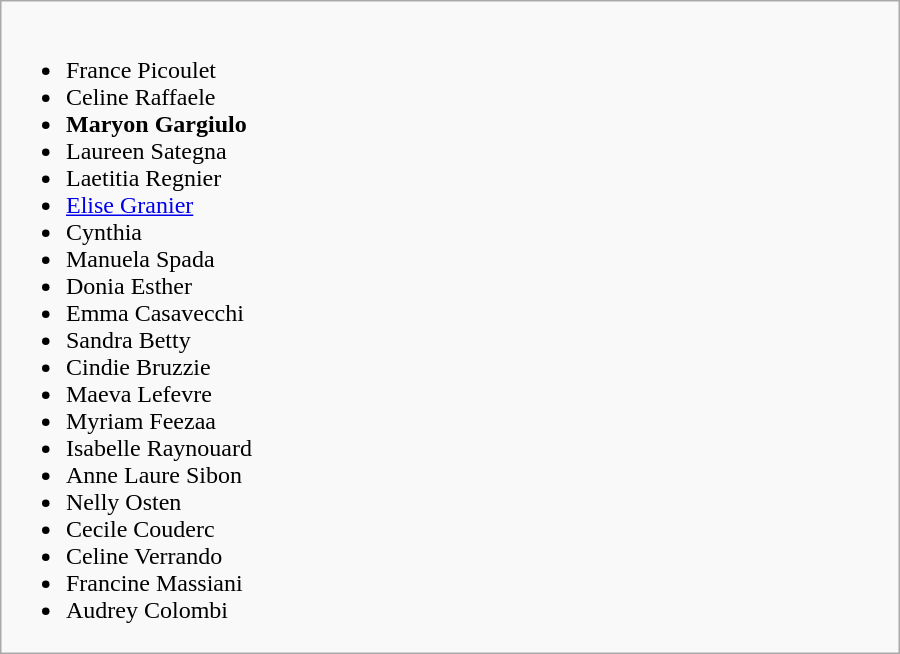<table class="wikitable collapsible" style="margin: 1em auto 1em auto">
<tr>
<td style="width:37em"><br><ul><li>France Picoulet</li><li>Celine Raffaele</li><li><strong>Maryon Gargiulo</strong></li><li>Laureen Sategna</li><li>Laetitia Regnier</li><li><a href='#'>Elise Granier</a></li><li>Cynthia</li><li>Manuela Spada</li><li>Donia Esther</li><li>Emma Casavecchi</li><li>Sandra Betty</li><li>Cindie Bruzzie</li><li>Maeva Lefevre</li><li>Myriam Feezaa</li><li>Isabelle Raynouard</li><li>Anne Laure Sibon</li><li>Nelly Osten</li><li>Cecile Couderc</li><li>Celine Verrando</li><li>Francine Massiani</li><li>Audrey Colombi</li></ul></td>
</tr>
</table>
